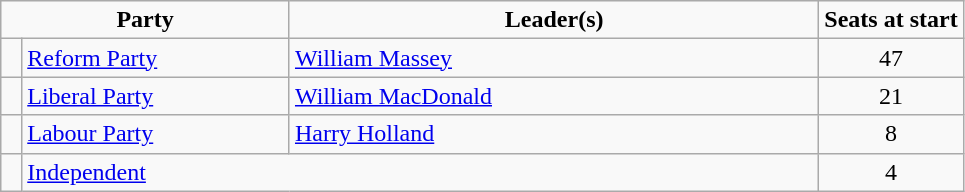<table class="wikitable">
<tr>
<td width=30% colspan=2 align=center><strong>Party</strong></td>
<td width=55% align=center><strong>Leader(s)</strong></td>
<td width=15% align=center><strong>Seats at start</strong></td>
</tr>
<tr>
<td></td>
<td><a href='#'>Reform Party</a></td>
<td><a href='#'>William Massey</a></td>
<td align=center>47</td>
</tr>
<tr>
<td></td>
<td><a href='#'>Liberal Party</a></td>
<td><a href='#'>William MacDonald</a></td>
<td align=center>21</td>
</tr>
<tr>
<td></td>
<td><a href='#'>Labour Party</a></td>
<td><a href='#'>Harry Holland</a></td>
<td align=center>8</td>
</tr>
<tr>
<td></td>
<td colspan=2><a href='#'>Independent</a></td>
<td align=center>4</td>
</tr>
</table>
